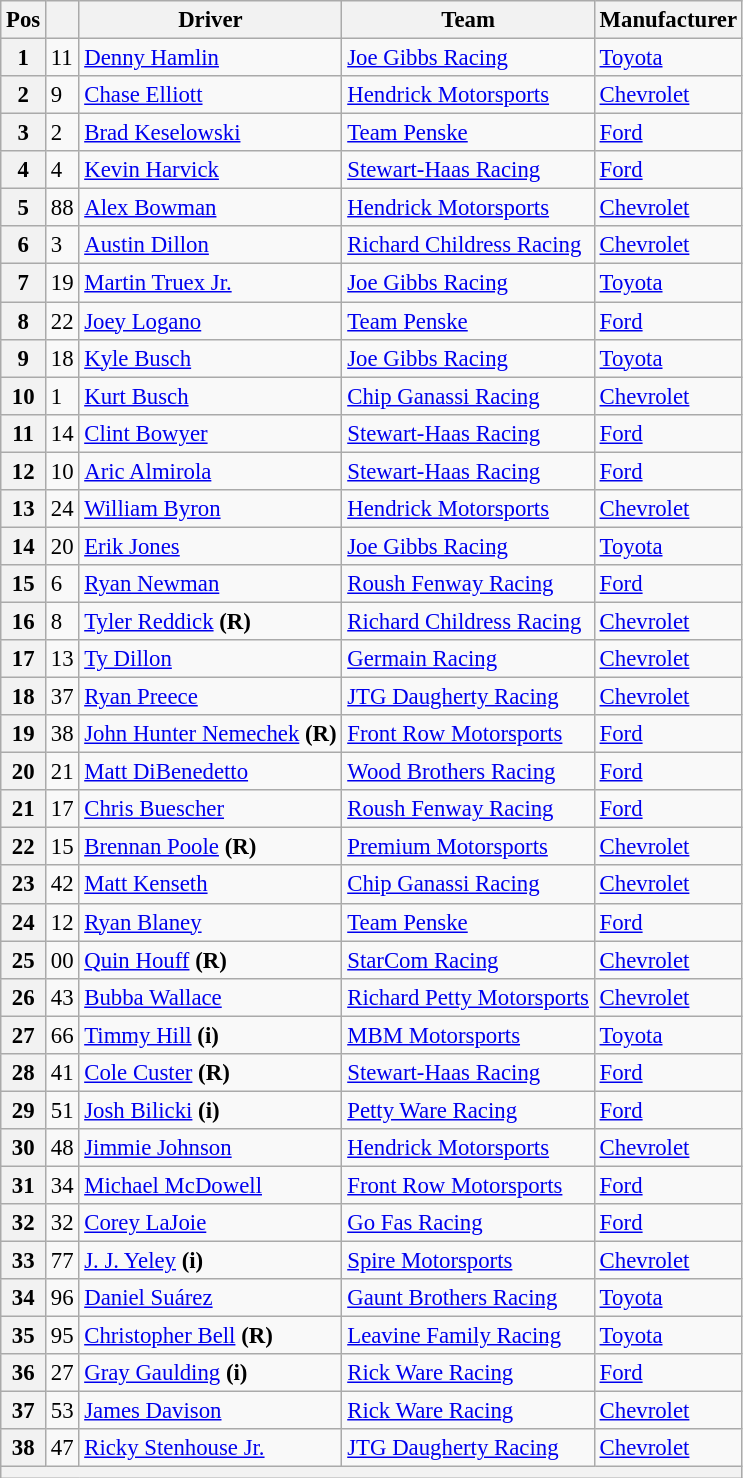<table class="wikitable" style="font-size:95%">
<tr>
<th>Pos</th>
<th></th>
<th>Driver</th>
<th>Team</th>
<th>Manufacturer</th>
</tr>
<tr>
<th>1</th>
<td>11</td>
<td><a href='#'>Denny Hamlin</a></td>
<td><a href='#'>Joe Gibbs Racing</a></td>
<td><a href='#'>Toyota</a></td>
</tr>
<tr>
<th>2</th>
<td>9</td>
<td><a href='#'>Chase Elliott</a></td>
<td><a href='#'>Hendrick Motorsports</a></td>
<td><a href='#'>Chevrolet</a></td>
</tr>
<tr>
<th>3</th>
<td>2</td>
<td><a href='#'>Brad Keselowski</a></td>
<td><a href='#'>Team Penske</a></td>
<td><a href='#'>Ford</a></td>
</tr>
<tr>
<th>4</th>
<td>4</td>
<td><a href='#'>Kevin Harvick</a></td>
<td><a href='#'>Stewart-Haas Racing</a></td>
<td><a href='#'>Ford</a></td>
</tr>
<tr>
<th>5</th>
<td>88</td>
<td><a href='#'>Alex Bowman</a></td>
<td><a href='#'>Hendrick Motorsports</a></td>
<td><a href='#'>Chevrolet</a></td>
</tr>
<tr>
<th>6</th>
<td>3</td>
<td><a href='#'>Austin Dillon</a></td>
<td><a href='#'>Richard Childress Racing</a></td>
<td><a href='#'>Chevrolet</a></td>
</tr>
<tr>
<th>7</th>
<td>19</td>
<td><a href='#'>Martin Truex Jr.</a></td>
<td><a href='#'>Joe Gibbs Racing</a></td>
<td><a href='#'>Toyota</a></td>
</tr>
<tr>
<th>8</th>
<td>22</td>
<td><a href='#'>Joey Logano</a></td>
<td><a href='#'>Team Penske</a></td>
<td><a href='#'>Ford</a></td>
</tr>
<tr>
<th>9</th>
<td>18</td>
<td><a href='#'>Kyle Busch</a></td>
<td><a href='#'>Joe Gibbs Racing</a></td>
<td><a href='#'>Toyota</a></td>
</tr>
<tr>
<th>10</th>
<td>1</td>
<td><a href='#'>Kurt Busch</a></td>
<td><a href='#'>Chip Ganassi Racing</a></td>
<td><a href='#'>Chevrolet</a></td>
</tr>
<tr>
<th>11</th>
<td>14</td>
<td><a href='#'>Clint Bowyer</a></td>
<td><a href='#'>Stewart-Haas Racing</a></td>
<td><a href='#'>Ford</a></td>
</tr>
<tr>
<th>12</th>
<td>10</td>
<td><a href='#'>Aric Almirola</a></td>
<td><a href='#'>Stewart-Haas Racing</a></td>
<td><a href='#'>Ford</a></td>
</tr>
<tr>
<th>13</th>
<td>24</td>
<td><a href='#'>William Byron</a></td>
<td><a href='#'>Hendrick Motorsports</a></td>
<td><a href='#'>Chevrolet</a></td>
</tr>
<tr>
<th>14</th>
<td>20</td>
<td><a href='#'>Erik Jones</a></td>
<td><a href='#'>Joe Gibbs Racing</a></td>
<td><a href='#'>Toyota</a></td>
</tr>
<tr>
<th>15</th>
<td>6</td>
<td><a href='#'>Ryan Newman</a></td>
<td><a href='#'>Roush Fenway Racing</a></td>
<td><a href='#'>Ford</a></td>
</tr>
<tr>
<th>16</th>
<td>8</td>
<td><a href='#'>Tyler Reddick</a> <strong>(R)</strong></td>
<td><a href='#'>Richard Childress Racing</a></td>
<td><a href='#'>Chevrolet</a></td>
</tr>
<tr>
<th>17</th>
<td>13</td>
<td><a href='#'>Ty Dillon</a></td>
<td><a href='#'>Germain Racing</a></td>
<td><a href='#'>Chevrolet</a></td>
</tr>
<tr>
<th>18</th>
<td>37</td>
<td><a href='#'>Ryan Preece</a></td>
<td><a href='#'>JTG Daugherty Racing</a></td>
<td><a href='#'>Chevrolet</a></td>
</tr>
<tr>
<th>19</th>
<td>38</td>
<td><a href='#'>John Hunter Nemechek</a> <strong>(R)</strong></td>
<td><a href='#'>Front Row Motorsports</a></td>
<td><a href='#'>Ford</a></td>
</tr>
<tr>
<th>20</th>
<td>21</td>
<td><a href='#'>Matt DiBenedetto</a></td>
<td><a href='#'>Wood Brothers Racing</a></td>
<td><a href='#'>Ford</a></td>
</tr>
<tr>
<th>21</th>
<td>17</td>
<td><a href='#'>Chris Buescher</a></td>
<td><a href='#'>Roush Fenway Racing</a></td>
<td><a href='#'>Ford</a></td>
</tr>
<tr>
<th>22</th>
<td>15</td>
<td><a href='#'>Brennan Poole</a> <strong>(R)</strong></td>
<td><a href='#'>Premium Motorsports</a></td>
<td><a href='#'>Chevrolet</a></td>
</tr>
<tr>
<th>23</th>
<td>42</td>
<td><a href='#'>Matt Kenseth</a></td>
<td><a href='#'>Chip Ganassi Racing</a></td>
<td><a href='#'>Chevrolet</a></td>
</tr>
<tr>
<th>24</th>
<td>12</td>
<td><a href='#'>Ryan Blaney</a></td>
<td><a href='#'>Team Penske</a></td>
<td><a href='#'>Ford</a></td>
</tr>
<tr>
<th>25</th>
<td>00</td>
<td><a href='#'>Quin Houff</a> <strong>(R)</strong></td>
<td><a href='#'>StarCom Racing</a></td>
<td><a href='#'>Chevrolet</a></td>
</tr>
<tr>
<th>26</th>
<td>43</td>
<td><a href='#'>Bubba Wallace</a></td>
<td><a href='#'>Richard Petty Motorsports</a></td>
<td><a href='#'>Chevrolet</a></td>
</tr>
<tr>
<th>27</th>
<td>66</td>
<td><a href='#'>Timmy Hill</a> <strong>(i)</strong></td>
<td><a href='#'>MBM Motorsports</a></td>
<td><a href='#'>Toyota</a></td>
</tr>
<tr>
<th>28</th>
<td>41</td>
<td><a href='#'>Cole Custer</a> <strong>(R)</strong></td>
<td><a href='#'>Stewart-Haas Racing</a></td>
<td><a href='#'>Ford</a></td>
</tr>
<tr>
<th>29</th>
<td>51</td>
<td><a href='#'>Josh Bilicki</a> <strong>(i)</strong></td>
<td><a href='#'>Petty Ware Racing</a></td>
<td><a href='#'>Ford</a></td>
</tr>
<tr>
<th>30</th>
<td>48</td>
<td><a href='#'>Jimmie Johnson</a></td>
<td><a href='#'>Hendrick Motorsports</a></td>
<td><a href='#'>Chevrolet</a></td>
</tr>
<tr>
<th>31</th>
<td>34</td>
<td><a href='#'>Michael McDowell</a></td>
<td><a href='#'>Front Row Motorsports</a></td>
<td><a href='#'>Ford</a></td>
</tr>
<tr>
<th>32</th>
<td>32</td>
<td><a href='#'>Corey LaJoie</a></td>
<td><a href='#'>Go Fas Racing</a></td>
<td><a href='#'>Ford</a></td>
</tr>
<tr>
<th>33</th>
<td>77</td>
<td><a href='#'>J. J. Yeley</a> <strong>(i)</strong></td>
<td><a href='#'>Spire Motorsports</a></td>
<td><a href='#'>Chevrolet</a></td>
</tr>
<tr>
<th>34</th>
<td>96</td>
<td><a href='#'>Daniel Suárez</a></td>
<td><a href='#'>Gaunt Brothers Racing</a></td>
<td><a href='#'>Toyota</a></td>
</tr>
<tr>
<th>35</th>
<td>95</td>
<td><a href='#'>Christopher Bell</a> <strong>(R)</strong></td>
<td><a href='#'>Leavine Family Racing</a></td>
<td><a href='#'>Toyota</a></td>
</tr>
<tr>
<th>36</th>
<td>27</td>
<td><a href='#'>Gray Gaulding</a> <strong>(i)</strong></td>
<td><a href='#'>Rick Ware Racing</a></td>
<td><a href='#'>Ford</a></td>
</tr>
<tr>
<th>37</th>
<td>53</td>
<td><a href='#'>James Davison</a></td>
<td><a href='#'>Rick Ware Racing</a></td>
<td><a href='#'>Chevrolet</a></td>
</tr>
<tr>
<th>38</th>
<td>47</td>
<td><a href='#'>Ricky Stenhouse Jr.</a></td>
<td><a href='#'>JTG Daugherty Racing</a></td>
<td><a href='#'>Chevrolet</a></td>
</tr>
<tr>
<th colspan="7"></th>
</tr>
</table>
